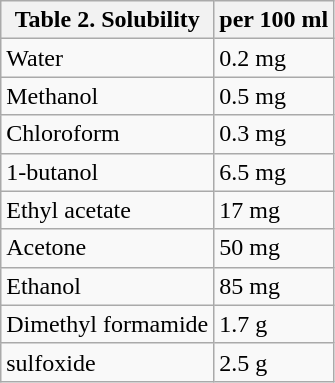<table class="wikitable">
<tr>
<th>Table 2. Solubility</th>
<th>per 100 ml</th>
</tr>
<tr>
<td>Water</td>
<td>0.2 mg</td>
</tr>
<tr>
<td>Methanol</td>
<td>0.5 mg</td>
</tr>
<tr>
<td>Chloroform</td>
<td>0.3 mg</td>
</tr>
<tr>
<td>1-butanol</td>
<td>6.5 mg</td>
</tr>
<tr>
<td>Ethyl acetate</td>
<td>17 mg</td>
</tr>
<tr>
<td>Acetone</td>
<td>50 mg</td>
</tr>
<tr>
<td>Ethanol</td>
<td>85 mg</td>
</tr>
<tr>
<td>Dimethyl formamide</td>
<td>1.7 g</td>
</tr>
<tr>
<td>sulfoxide</td>
<td>2.5 g</td>
</tr>
</table>
